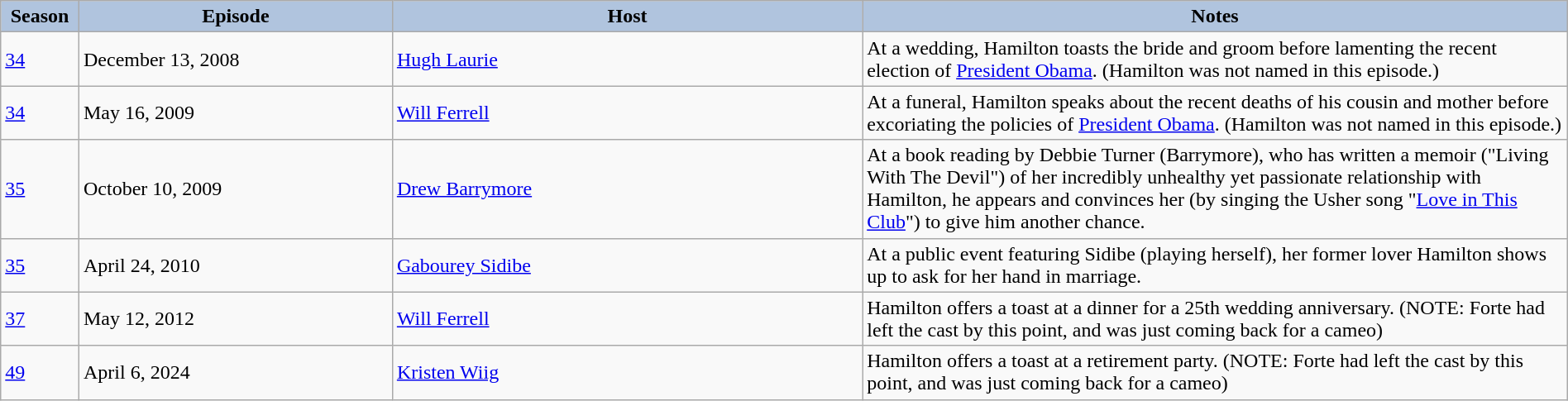<table class="wikitable" style="width:100%;">
<tr>
<th style="background:#b0c4de; width:5%;">Season</th>
<th style="background:#b0c4de; width:20%;">Episode</th>
<th style="background:#b0c4de; width:30%;">Host</th>
<th style="background:#b0c4de; width:45%;">Notes</th>
</tr>
<tr>
<td><a href='#'>34</a></td>
<td>December 13, 2008</td>
<td><a href='#'>Hugh Laurie</a></td>
<td>At a wedding, Hamilton toasts the bride and groom before lamenting the recent election of <a href='#'>President Obama</a>. (Hamilton was not named in this episode.)</td>
</tr>
<tr>
<td><a href='#'>34</a></td>
<td>May 16, 2009</td>
<td><a href='#'>Will Ferrell</a></td>
<td>At a funeral, Hamilton speaks about the recent deaths of his cousin and mother before excoriating the policies of <a href='#'>President Obama</a>. (Hamilton was not named in this episode.)</td>
</tr>
<tr>
<td><a href='#'>35</a></td>
<td>October 10, 2009</td>
<td><a href='#'>Drew Barrymore</a></td>
<td>At a book reading by Debbie Turner (Barrymore), who has written a memoir ("Living With The Devil") of her incredibly unhealthy yet passionate relationship with Hamilton, he appears and convinces her (by singing the Usher song "<a href='#'>Love in This Club</a>") to give him another chance.</td>
</tr>
<tr>
<td><a href='#'>35</a></td>
<td>April 24, 2010</td>
<td><a href='#'>Gabourey Sidibe</a></td>
<td>At a public event featuring Sidibe (playing herself), her former lover Hamilton shows up to ask for her hand in marriage.</td>
</tr>
<tr>
<td><a href='#'>37</a></td>
<td>May 12, 2012</td>
<td><a href='#'>Will Ferrell</a></td>
<td>Hamilton offers a toast at a dinner for a 25th wedding anniversary. (NOTE: Forte had left the cast by this point, and was just coming back for a cameo)</td>
</tr>
<tr>
<td><a href='#'>49</a></td>
<td>April 6, 2024</td>
<td><a href='#'>Kristen Wiig</a></td>
<td>Hamilton offers a toast at a retirement party. (NOTE: Forte had left the cast by this point, and was just coming back for a cameo)</td>
</tr>
</table>
